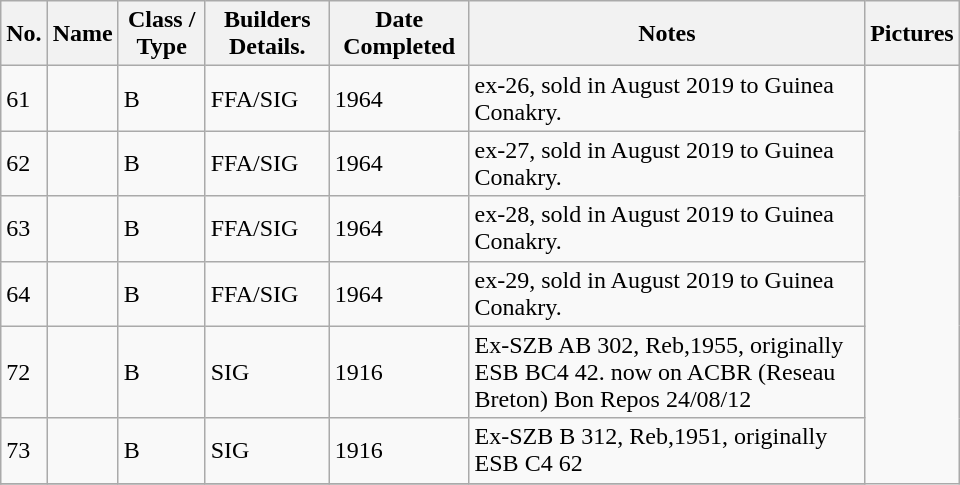<table class="wikitable" width="640">
<tr>
<th>No.</th>
<th>Name</th>
<th>Class / Type</th>
<th>Builders Details.</th>
<th>Date Completed</th>
<th>Notes</th>
<th>Pictures</th>
</tr>
<tr>
<td>61</td>
<td></td>
<td>B</td>
<td>FFA/SIG</td>
<td>1964</td>
<td>ex-26, sold in August 2019 to Guinea Conakry.</td>
</tr>
<tr>
<td>62</td>
<td></td>
<td>B</td>
<td>FFA/SIG</td>
<td>1964</td>
<td>ex-27, sold in August 2019 to Guinea Conakry.</td>
</tr>
<tr>
<td>63</td>
<td></td>
<td>B</td>
<td>FFA/SIG</td>
<td>1964</td>
<td>ex-28, sold in August 2019 to Guinea Conakry.</td>
</tr>
<tr>
<td>64</td>
<td></td>
<td>B</td>
<td>FFA/SIG</td>
<td>1964</td>
<td>ex-29, sold in August 2019 to Guinea Conakry.</td>
</tr>
<tr>
<td>72</td>
<td></td>
<td>B</td>
<td>SIG</td>
<td>1916</td>
<td>Ex-SZB AB 302, Reb,1955, originally ESB BC4 42. now on ACBR (Reseau Breton)  Bon Repos 24/08/12</td>
</tr>
<tr>
<td>73</td>
<td></td>
<td>B</td>
<td>SIG</td>
<td>1916</td>
<td>Ex-SZB B 312, Reb,1951, originally ESB C4 62</td>
</tr>
<tr>
</tr>
</table>
